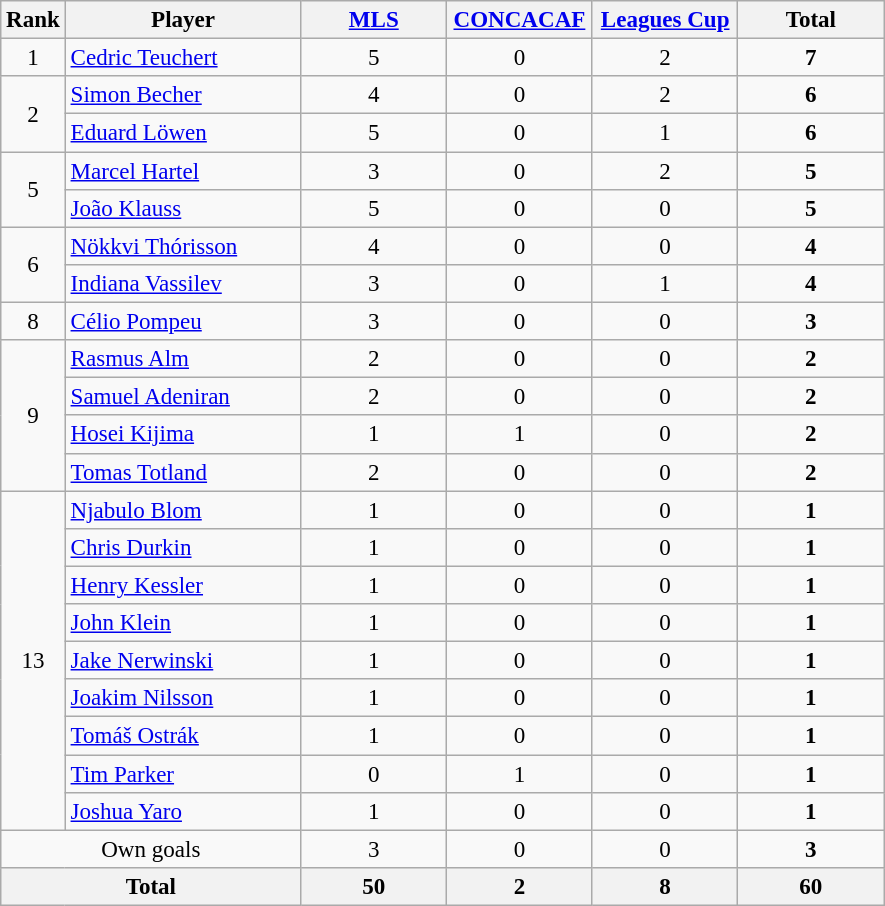<table class="wikitable sortable nowrap" style="text-align:center; font-size:96%;">
<tr>
<th>Rank</th>
<th width=150>Player</th>
<th width=90><a href='#'>MLS</a></th>
<th width=90><a href='#'>CONCACAF</a></th>
<th width=90><a href='#'>Leagues Cup</a></th>
<th width=90>Total</th>
</tr>
<tr>
<td>1</td>
<td style="text-align:left"> <a href='#'>Cedric Teuchert</a></td>
<td>5</td>
<td>0</td>
<td>2</td>
<td><strong>7</strong></td>
</tr>
<tr>
<td rowspan="2">2</td>
<td style="text-align:left"> <a href='#'>Simon Becher</a></td>
<td>4</td>
<td>0</td>
<td>2</td>
<td><strong>6</strong></td>
</tr>
<tr>
<td style="text-align:left"> <a href='#'>Eduard Löwen</a></td>
<td>5</td>
<td>0</td>
<td>1</td>
<td><strong>6</strong></td>
</tr>
<tr>
<td rowspan="2">5</td>
<td style="text-align:left"> <a href='#'>Marcel Hartel</a></td>
<td>3</td>
<td>0</td>
<td>2</td>
<td><strong>5</strong></td>
</tr>
<tr>
<td style="text-align:left"> <a href='#'>João Klauss</a></td>
<td>5</td>
<td>0</td>
<td>0</td>
<td><strong>5</strong></td>
</tr>
<tr>
<td rowspan="2">6</td>
<td style="text-align:left"> <a href='#'>Nökkvi Thórisson</a></td>
<td>4</td>
<td>0</td>
<td>0</td>
<td><strong>4</strong></td>
</tr>
<tr>
<td style="text-align:left"> <a href='#'>Indiana Vassilev</a></td>
<td>3</td>
<td>0</td>
<td>1</td>
<td><strong>4</strong></td>
</tr>
<tr>
<td>8</td>
<td style="text-align:left"> <a href='#'>Célio Pompeu</a></td>
<td>3</td>
<td>0</td>
<td>0</td>
<td><strong>3</strong></td>
</tr>
<tr>
<td rowspan="4">9</td>
<td style="text-align:left"> <a href='#'>Rasmus Alm</a></td>
<td>2</td>
<td>0</td>
<td>0</td>
<td><strong>2</strong></td>
</tr>
<tr>
<td style="text-align:left"> <a href='#'>Samuel Adeniran</a></td>
<td>2</td>
<td>0</td>
<td>0</td>
<td><strong>2</strong></td>
</tr>
<tr>
<td style="text-align:left"> <a href='#'>Hosei Kijima</a></td>
<td>1</td>
<td>1</td>
<td>0</td>
<td><strong>2</strong></td>
</tr>
<tr>
<td style="text-align:left"> <a href='#'>Tomas Totland</a></td>
<td>2</td>
<td>0</td>
<td>0</td>
<td><strong>2</strong></td>
</tr>
<tr>
<td rowspan="9">13</td>
<td style="text-align:left"> <a href='#'>Njabulo Blom</a></td>
<td>1</td>
<td>0</td>
<td>0</td>
<td><strong>1</strong></td>
</tr>
<tr>
<td style="text-align:left"> <a href='#'>Chris Durkin</a></td>
<td>1</td>
<td>0</td>
<td>0</td>
<td><strong>1</strong></td>
</tr>
<tr>
<td style="text-align:left"> <a href='#'>Henry Kessler</a></td>
<td>1</td>
<td>0</td>
<td>0</td>
<td><strong>1</strong></td>
</tr>
<tr>
<td style="text-align:left"> <a href='#'>John Klein</a></td>
<td>1</td>
<td>0</td>
<td>0</td>
<td><strong>1</strong></td>
</tr>
<tr>
<td style="text-align:left"> <a href='#'>Jake Nerwinski</a></td>
<td>1</td>
<td>0</td>
<td>0</td>
<td><strong>1</strong></td>
</tr>
<tr>
<td style="text-align:left"> <a href='#'>Joakim Nilsson</a></td>
<td>1</td>
<td>0</td>
<td>0</td>
<td><strong>1</strong></td>
</tr>
<tr>
<td style="text-align:left"> <a href='#'>Tomáš Ostrák</a></td>
<td>1</td>
<td>0</td>
<td>0</td>
<td><strong>1</strong></td>
</tr>
<tr>
<td style="text-align:left"> <a href='#'>Tim Parker</a></td>
<td>0</td>
<td>1</td>
<td>0</td>
<td><strong>1</strong></td>
</tr>
<tr>
<td style="text-align:left"> <a href='#'>Joshua Yaro</a></td>
<td>1</td>
<td>0</td>
<td>0</td>
<td><strong>1</strong></td>
</tr>
<tr class="sortbottom">
<td colspan="2">Own goals</td>
<td>3</td>
<td>0</td>
<td>0</td>
<td><strong>3</strong></td>
</tr>
<tr>
<th colspan="2">Total</th>
<th>50</th>
<th>2</th>
<th>8</th>
<th>60</th>
</tr>
</table>
